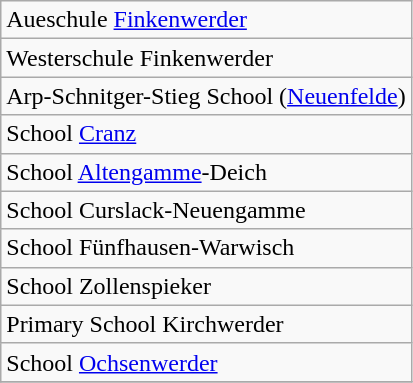<table class="wikitable sortable float-right" style="clear:right;">
<tr>
<td>Aueschule <a href='#'>Finkenwerder</a></td>
</tr>
<tr>
<td>Westerschule Finkenwerder</td>
</tr>
<tr>
<td>Arp-Schnitger-Stieg School (<a href='#'>Neuenfelde</a>)</td>
</tr>
<tr>
<td>School <a href='#'>Cranz</a></td>
</tr>
<tr>
<td>School <a href='#'>Altengamme</a>-Deich</td>
</tr>
<tr>
<td>School Curslack-Neuengamme</td>
</tr>
<tr>
<td>School Fünfhausen-Warwisch</td>
</tr>
<tr>
<td>School Zollenspieker</td>
</tr>
<tr>
<td>Primary School Kirchwerder</td>
</tr>
<tr>
<td>School <a href='#'>Ochsenwerder</a></td>
</tr>
<tr>
</tr>
</table>
